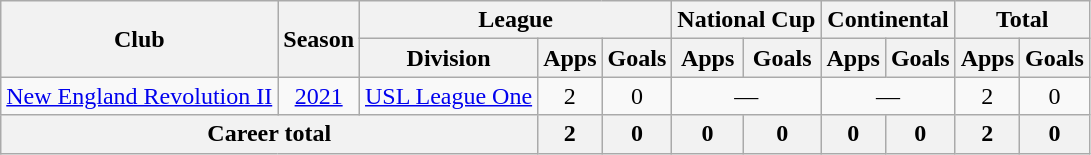<table class=wikitable style=text-align:center>
<tr>
<th rowspan=2>Club</th>
<th rowspan=2>Season</th>
<th colspan=3>League</th>
<th colspan=2>National Cup</th>
<th colspan=2>Continental</th>
<th colspan=2>Total</th>
</tr>
<tr>
<th>Division</th>
<th>Apps</th>
<th>Goals</th>
<th>Apps</th>
<th>Goals</th>
<th>Apps</th>
<th>Goals</th>
<th>Apps</th>
<th>Goals</th>
</tr>
<tr>
<td rowspan=1><a href='#'>New England Revolution II</a></td>
<td><a href='#'>2021</a></td>
<td><a href='#'>USL League One</a></td>
<td>2</td>
<td>0</td>
<td colspan=2>—</td>
<td colspan=2>—</td>
<td>2</td>
<td>0</td>
</tr>
<tr>
<th colspan=3>Career total</th>
<th>2</th>
<th>0</th>
<th>0</th>
<th>0</th>
<th>0</th>
<th>0</th>
<th>2</th>
<th>0</th>
</tr>
</table>
